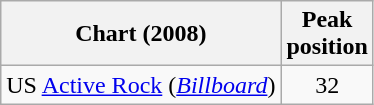<table class="wikitable">
<tr>
<th>Chart (2008)</th>
<th>Peak<br>position</th>
</tr>
<tr>
<td>US <a href='#'>Active Rock</a> (<em><a href='#'>Billboard</a></em>)</td>
<td align="center">32</td>
</tr>
</table>
